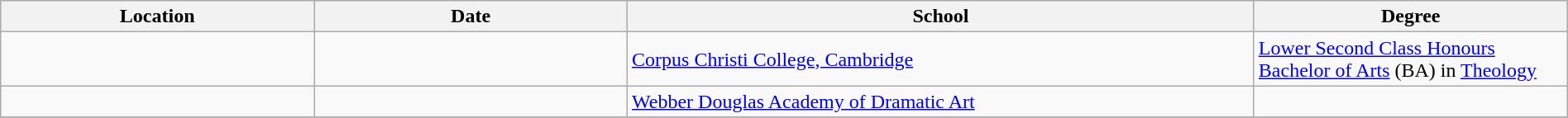<table class="wikitable" style="width:100%;">
<tr>
<th style="width:20%;">Location</th>
<th style="width:20%;">Date</th>
<th style="width:40%;">School</th>
<th style="width:20%;">Degree</th>
</tr>
<tr>
<td></td>
<td></td>
<td><a href='#'>Corpus Christi College, Cambridge</a></td>
<td><a href='#'>Lower Second Class Honours</a> <a href='#'>Bachelor of Arts</a> (BA) in <a href='#'>Theology</a></td>
</tr>
<tr>
<td></td>
<td></td>
<td><a href='#'>Webber Douglas Academy of Dramatic Art</a></td>
<td></td>
</tr>
<tr>
</tr>
</table>
